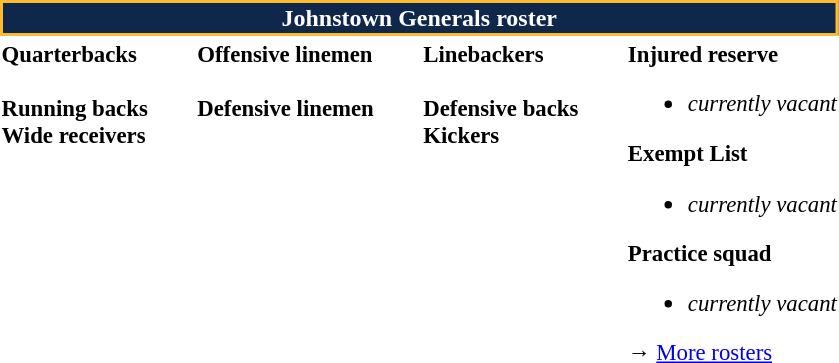<table class="toccolours" style="text-align: left;">
<tr>
<th colspan="7" style="background-color:#10274C; color:white; text-align:center; border:2px solid #FDBB30;">Johnstown Generals roster</th>
</tr>
<tr>
<td style="font-size: 95%;vertical-align:top;"><strong>Quarterbacks</strong><br><br><strong>Running backs</strong>
<br><strong>Wide receivers</strong>




</td>
<td style="width: 25px;"></td>
<td style="font-size: 95%;vertical-align:top;"><strong>Offensive linemen</strong><br>
<br><strong>Defensive linemen</strong>




</td>
<td style="width: 25px;"></td>
<td style="font-size: 95%;vertical-align:top;"><strong>Linebackers</strong><br>
<br><strong>Defensive backs</strong>




<br><strong>Kickers</strong>
</td>
<td style="width: 25px;"></td>
<td style="font-size: 95%;vertical-align:top;"><strong>Injured reserve</strong><br><ul><li><em>currently vacant</em></li></ul><strong>Exempt List</strong><ul><li><em>currently vacant</em></li></ul><strong>Practice squad</strong><ul><li><em>currently vacant</em></li></ul>
→ <a href='#'>More rosters</a></td>
</tr>
<tr>
</tr>
</table>
